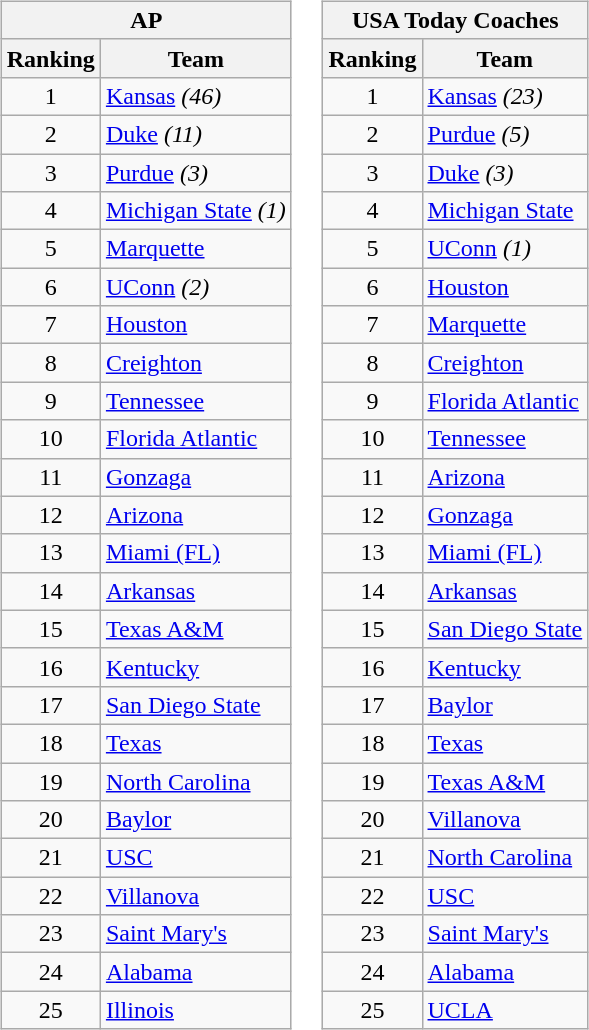<table>
<tr>
<td><br><table class="wikitable" style="text-align:center;">
<tr>
<th colspan="2">AP</th>
</tr>
<tr>
<th>Ranking</th>
<th>Team</th>
</tr>
<tr>
<td>1</td>
<td align="left"><a href='#'>Kansas</a> <em>(46)</em></td>
</tr>
<tr>
<td>2</td>
<td align="left"><a href='#'>Duke</a> <em>(11)</em></td>
</tr>
<tr>
<td>3</td>
<td align="left"><a href='#'>Purdue</a> <em>(3)</em></td>
</tr>
<tr>
<td>4</td>
<td align="left"><a href='#'>Michigan State</a> <em>(1)</em></td>
</tr>
<tr>
<td>5</td>
<td align="left"><a href='#'>Marquette</a></td>
</tr>
<tr>
<td>6</td>
<td align="left"><a href='#'>UConn</a> <em>(2)</em></td>
</tr>
<tr>
<td>7</td>
<td align="left"><a href='#'>Houston</a></td>
</tr>
<tr>
<td>8</td>
<td align="left"><a href='#'>Creighton</a></td>
</tr>
<tr>
<td>9</td>
<td align="left"><a href='#'>Tennessee</a></td>
</tr>
<tr>
<td>10</td>
<td align="left"><a href='#'>Florida Atlantic</a></td>
</tr>
<tr>
<td>11</td>
<td align="left"><a href='#'>Gonzaga</a></td>
</tr>
<tr>
<td>12</td>
<td align="left"><a href='#'>Arizona</a></td>
</tr>
<tr>
<td>13</td>
<td align="left"><a href='#'>Miami (FL)</a></td>
</tr>
<tr>
<td>14</td>
<td align="left"><a href='#'>Arkansas</a></td>
</tr>
<tr>
<td>15</td>
<td align="left"><a href='#'>Texas A&M</a></td>
</tr>
<tr>
<td>16</td>
<td align="left"><a href='#'>Kentucky</a></td>
</tr>
<tr>
<td>17</td>
<td align="left"><a href='#'>San Diego State</a></td>
</tr>
<tr>
<td>18</td>
<td align="left"><a href='#'>Texas</a></td>
</tr>
<tr>
<td>19</td>
<td align="left"><a href='#'>North Carolina</a></td>
</tr>
<tr>
<td>20</td>
<td align="left"><a href='#'>Baylor</a></td>
</tr>
<tr>
<td>21</td>
<td align="left"><a href='#'>USC</a></td>
</tr>
<tr>
<td>22</td>
<td align="left"><a href='#'>Villanova</a></td>
</tr>
<tr>
<td>23</td>
<td align="left"><a href='#'>Saint Mary's</a></td>
</tr>
<tr>
<td>24</td>
<td align="left"><a href='#'>Alabama</a></td>
</tr>
<tr>
<td>25</td>
<td align="left"><a href='#'>Illinois</a></td>
</tr>
</table>
</td>
<td><br><table class="wikitable" style="text-align:center;">
<tr>
<th colspan="2">USA Today Coaches</th>
</tr>
<tr>
<th>Ranking</th>
<th>Team</th>
</tr>
<tr>
<td>1</td>
<td align="left"><a href='#'>Kansas</a> <em>(23)</em></td>
</tr>
<tr>
<td>2</td>
<td align="left"><a href='#'>Purdue</a> <em>(5)</em></td>
</tr>
<tr>
<td>3</td>
<td align="left"><a href='#'>Duke</a> <em>(3)</em></td>
</tr>
<tr>
<td>4</td>
<td align="left"><a href='#'>Michigan State</a></td>
</tr>
<tr>
<td>5</td>
<td align="left"><a href='#'>UConn</a> <em>(1)</em></td>
</tr>
<tr>
<td>6</td>
<td align="left"><a href='#'>Houston</a></td>
</tr>
<tr>
<td>7</td>
<td align="left"><a href='#'>Marquette</a></td>
</tr>
<tr>
<td>8</td>
<td align="left"><a href='#'>Creighton</a></td>
</tr>
<tr>
<td>9</td>
<td align="left"><a href='#'>Florida Atlantic</a></td>
</tr>
<tr>
<td>10</td>
<td align="left"><a href='#'>Tennessee</a></td>
</tr>
<tr>
<td>11</td>
<td align="left"><a href='#'>Arizona</a></td>
</tr>
<tr>
<td>12</td>
<td align="left"><a href='#'>Gonzaga</a></td>
</tr>
<tr>
<td>13</td>
<td align="left"><a href='#'>Miami (FL)</a></td>
</tr>
<tr>
<td>14</td>
<td align="left"><a href='#'>Arkansas</a></td>
</tr>
<tr>
<td>15</td>
<td align="left"><a href='#'>San Diego State</a></td>
</tr>
<tr>
<td>16</td>
<td align="left"><a href='#'>Kentucky</a></td>
</tr>
<tr>
<td>17</td>
<td align="left"><a href='#'>Baylor</a></td>
</tr>
<tr>
<td>18</td>
<td align="left"><a href='#'>Texas</a></td>
</tr>
<tr>
<td>19</td>
<td align="left"><a href='#'>Texas A&M</a></td>
</tr>
<tr>
<td>20</td>
<td align="left"><a href='#'>Villanova</a></td>
</tr>
<tr>
<td>21</td>
<td align="left"><a href='#'>North Carolina</a></td>
</tr>
<tr>
<td>22</td>
<td align="left"><a href='#'>USC</a></td>
</tr>
<tr>
<td>23</td>
<td align="left"><a href='#'>Saint Mary's</a></td>
</tr>
<tr>
<td>24</td>
<td align="left"><a href='#'>Alabama</a></td>
</tr>
<tr>
<td>25</td>
<td align="left"><a href='#'>UCLA</a></td>
</tr>
</table>
</td>
</tr>
</table>
